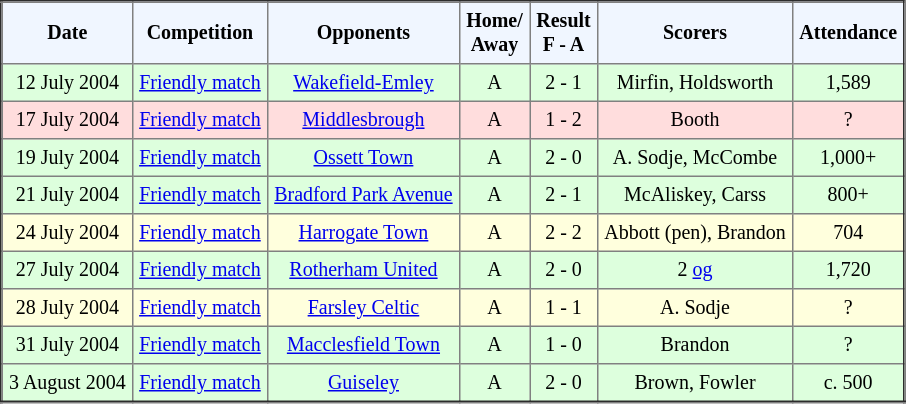<table border="2" cellpadding="4" style="border-collapse:collapse; text-align:center; font-size:smaller;">
<tr style="background:#f0f6ff;">
<th><strong>Date</strong></th>
<th><strong>Competition</strong></th>
<th><strong>Opponents</strong></th>
<th><strong>Home/<br>Away</strong></th>
<th><strong>Result<br>F - A</strong></th>
<th><strong>Scorers</strong></th>
<th><strong>Attendance</strong></th>
</tr>
<tr bgcolor="#ddffdd">
<td>12 July 2004</td>
<td><a href='#'>Friendly match</a></td>
<td><a href='#'>Wakefield-Emley</a></td>
<td>A</td>
<td>2 - 1</td>
<td>Mirfin, Holdsworth</td>
<td>1,589</td>
</tr>
<tr bgcolor="#ffdddd">
<td>17 July 2004</td>
<td><a href='#'>Friendly match</a></td>
<td><a href='#'>Middlesbrough</a></td>
<td>A</td>
<td>1 - 2</td>
<td>Booth</td>
<td>?</td>
</tr>
<tr bgcolor="#ddffdd">
<td>19 July 2004</td>
<td><a href='#'>Friendly match</a></td>
<td><a href='#'>Ossett Town</a></td>
<td>A</td>
<td>2 - 0</td>
<td>A. Sodje, McCombe</td>
<td>1,000+</td>
</tr>
<tr bgcolor="#ddffdd">
<td>21 July 2004</td>
<td><a href='#'>Friendly match</a></td>
<td><a href='#'>Bradford Park Avenue</a></td>
<td>A</td>
<td>2 - 1</td>
<td>McAliskey, Carss</td>
<td>800+</td>
</tr>
<tr bgcolor="#ffffdd">
<td>24 July 2004</td>
<td><a href='#'>Friendly match</a></td>
<td><a href='#'>Harrogate Town</a></td>
<td>A</td>
<td>2 - 2</td>
<td>Abbott (pen), Brandon</td>
<td>704</td>
</tr>
<tr bgcolor="#ddffdd">
<td>27 July 2004</td>
<td><a href='#'>Friendly match</a></td>
<td><a href='#'>Rotherham United</a></td>
<td>A</td>
<td>2 - 0</td>
<td>2 <a href='#'>og</a></td>
<td>1,720</td>
</tr>
<tr bgcolor="#ffffdd">
<td>28 July 2004</td>
<td><a href='#'>Friendly match</a></td>
<td><a href='#'>Farsley Celtic</a></td>
<td>A</td>
<td>1 - 1</td>
<td>A. Sodje</td>
<td>?</td>
</tr>
<tr bgcolor="#ddffdd">
<td>31 July 2004</td>
<td><a href='#'>Friendly match</a></td>
<td><a href='#'>Macclesfield Town</a></td>
<td>A</td>
<td>1 - 0</td>
<td>Brandon</td>
<td>?</td>
</tr>
<tr bgcolor="#ddffdd">
<td>3 August 2004</td>
<td><a href='#'>Friendly match</a></td>
<td><a href='#'>Guiseley</a></td>
<td>A</td>
<td>2 - 0</td>
<td>Brown, Fowler</td>
<td>c. 500</td>
</tr>
</table>
